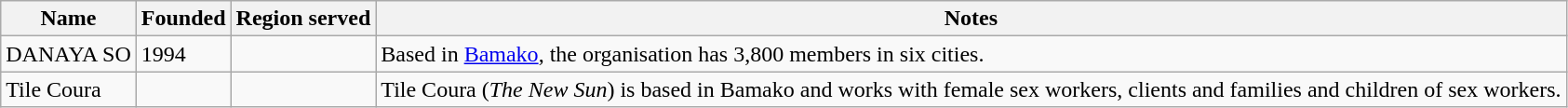<table class="wikitable sortable">
<tr>
<th>Name</th>
<th>Founded</th>
<th>Region served</th>
<th>Notes</th>
</tr>
<tr>
<td>DANAYA SO</td>
<td>1994</td>
<td></td>
<td>Based in <a href='#'>Bamako</a>, the organisation has 3,800 members in six cities.</td>
</tr>
<tr>
<td>Tile Coura</td>
<td></td>
<td></td>
<td>Tile Coura (<em>The New Sun</em>) is based in Bamako and works with female sex workers, clients and families and children of sex workers.</td>
</tr>
</table>
